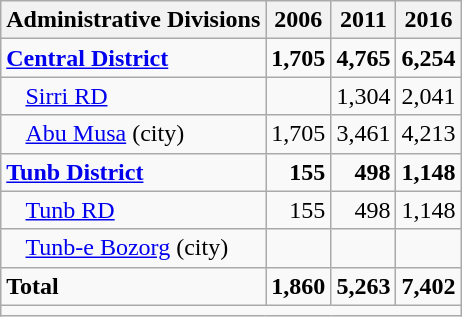<table class="wikitable">
<tr>
<th>Administrative Divisions</th>
<th>2006</th>
<th>2011</th>
<th>2016</th>
</tr>
<tr>
<td><strong><a href='#'>Central District</a></strong></td>
<td style="text-align: right;"><strong>1,705</strong></td>
<td style="text-align: right;"><strong>4,765</strong></td>
<td style="text-align: right;"><strong>6,254</strong></td>
</tr>
<tr>
<td style="padding-left: 1em;"><a href='#'>Sirri RD</a></td>
<td style="text-align: right;"></td>
<td style="text-align: right;">1,304</td>
<td style="text-align: right;">2,041</td>
</tr>
<tr>
<td style="padding-left: 1em;"><a href='#'>Abu Musa</a> (city)</td>
<td style="text-align: right;">1,705</td>
<td style="text-align: right;">3,461</td>
<td style="text-align: right;">4,213</td>
</tr>
<tr>
<td><strong><a href='#'>Tunb District</a></strong></td>
<td style="text-align: right;"><strong>155</strong></td>
<td style="text-align: right;"><strong>498</strong></td>
<td style="text-align: right;"><strong>1,148</strong></td>
</tr>
<tr>
<td style="padding-left: 1em;"><a href='#'>Tunb RD</a></td>
<td style="text-align: right;">155</td>
<td style="text-align: right;">498</td>
<td style="text-align: right;">1,148</td>
</tr>
<tr>
<td style="padding-left: 1em;"><a href='#'>Tunb-e Bozorg</a> (city)</td>
<td style="text-align: right;"></td>
<td style="text-align: right;"></td>
<td style="text-align: right;"></td>
</tr>
<tr>
<td><strong>Total</strong></td>
<td style="text-align: right;"><strong>1,860</strong></td>
<td style="text-align: right;"><strong>5,263</strong></td>
<td style="text-align: right;"><strong>7,402</strong></td>
</tr>
<tr>
<td colspan=4></td>
</tr>
</table>
